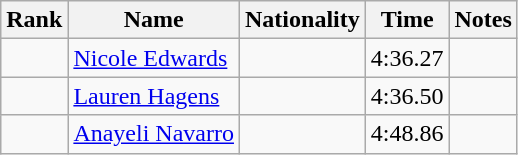<table class="wikitable sortable" style="text-align:center">
<tr>
<th>Rank</th>
<th>Name</th>
<th>Nationality</th>
<th>Time</th>
<th>Notes</th>
</tr>
<tr>
<td align=center></td>
<td align=left><a href='#'>Nicole Edwards</a></td>
<td align=left></td>
<td>4:36.27</td>
<td></td>
</tr>
<tr>
<td align=center></td>
<td align=left><a href='#'>Lauren Hagens</a></td>
<td align=left></td>
<td>4:36.50</td>
<td></td>
</tr>
<tr>
<td align=center></td>
<td align=left><a href='#'>Anayeli Navarro</a></td>
<td align=left></td>
<td>4:48.86</td>
<td></td>
</tr>
</table>
